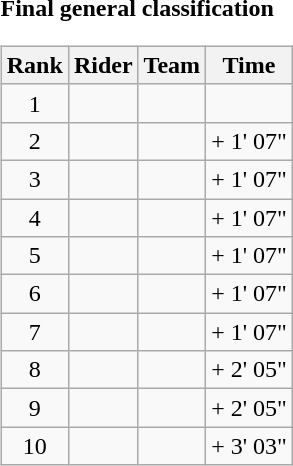<table>
<tr>
<td><strong>Final general classification</strong><br><table class="wikitable">
<tr>
<th scope="col">Rank</th>
<th scope="col">Rider</th>
<th scope="col">Team</th>
<th scope="col">Time</th>
</tr>
<tr>
<td style="text-align:center;">1</td>
<td></td>
<td></td>
<td style="text-align:right;"></td>
</tr>
<tr>
<td style="text-align:center;">2</td>
<td></td>
<td></td>
<td style="text-align:right;">+ 1' 07"</td>
</tr>
<tr>
<td style="text-align:center;">3</td>
<td></td>
<td></td>
<td style="text-align:right;">+ 1' 07"</td>
</tr>
<tr>
<td style="text-align:center;">4</td>
<td></td>
<td></td>
<td style="text-align:right;">+ 1' 07"</td>
</tr>
<tr>
<td style="text-align:center;">5</td>
<td></td>
<td></td>
<td style="text-align:right;">+ 1' 07"</td>
</tr>
<tr>
<td style="text-align:center;">6</td>
<td></td>
<td></td>
<td style="text-align:right;">+ 1' 07"</td>
</tr>
<tr>
<td style="text-align:center;">7</td>
<td></td>
<td></td>
<td style="text-align:right;">+ 1' 07"</td>
</tr>
<tr>
<td style="text-align:center;">8</td>
<td></td>
<td></td>
<td style="text-align:right;">+ 2' 05"</td>
</tr>
<tr>
<td style="text-align:center;">9</td>
<td></td>
<td></td>
<td style="text-align:right;">+ 2' 05"</td>
</tr>
<tr>
<td style="text-align:center;">10</td>
<td></td>
<td></td>
<td style="text-align:right;">+ 3' 03"</td>
</tr>
</table>
</td>
</tr>
</table>
